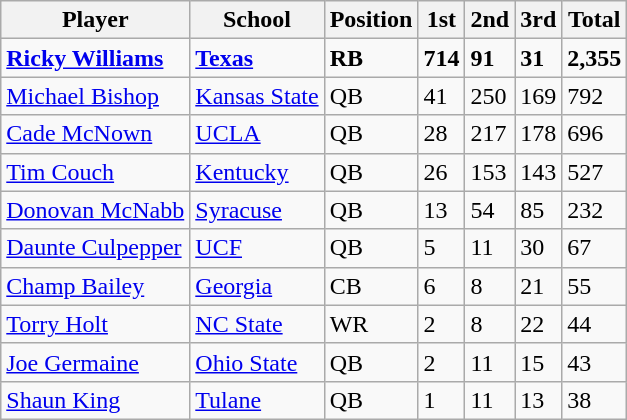<table class="wikitable">
<tr>
<th>Player</th>
<th>School</th>
<th>Position</th>
<th>1st</th>
<th>2nd</th>
<th>3rd</th>
<th>Total</th>
</tr>
<tr>
<td><strong><a href='#'>Ricky Williams</a></strong></td>
<td><strong><a href='#'>Texas</a></strong></td>
<td><strong>RB</strong></td>
<td><strong>714</strong></td>
<td><strong>91</strong></td>
<td><strong>31</strong></td>
<td><strong>2,355</strong></td>
</tr>
<tr>
<td><a href='#'>Michael Bishop</a></td>
<td><a href='#'>Kansas State</a></td>
<td>QB</td>
<td>41</td>
<td>250</td>
<td>169</td>
<td>792</td>
</tr>
<tr>
<td><a href='#'>Cade McNown</a></td>
<td><a href='#'>UCLA</a></td>
<td>QB</td>
<td>28</td>
<td>217</td>
<td>178</td>
<td>696</td>
</tr>
<tr>
<td><a href='#'>Tim Couch</a></td>
<td><a href='#'>Kentucky</a></td>
<td>QB</td>
<td>26</td>
<td>153</td>
<td>143</td>
<td>527</td>
</tr>
<tr>
<td><a href='#'>Donovan McNabb</a></td>
<td><a href='#'>Syracuse</a></td>
<td>QB</td>
<td>13</td>
<td>54</td>
<td>85</td>
<td>232</td>
</tr>
<tr>
<td><a href='#'>Daunte Culpepper</a></td>
<td><a href='#'>UCF</a></td>
<td>QB</td>
<td>5</td>
<td>11</td>
<td>30</td>
<td>67</td>
</tr>
<tr>
<td><a href='#'>Champ Bailey</a></td>
<td><a href='#'>Georgia</a></td>
<td>CB</td>
<td>6</td>
<td>8</td>
<td>21</td>
<td>55</td>
</tr>
<tr>
<td><a href='#'>Torry Holt</a></td>
<td><a href='#'>NC State</a></td>
<td>WR</td>
<td>2</td>
<td>8</td>
<td>22</td>
<td>44</td>
</tr>
<tr>
<td><a href='#'>Joe Germaine</a></td>
<td><a href='#'>Ohio State</a></td>
<td>QB</td>
<td>2</td>
<td>11</td>
<td>15</td>
<td>43</td>
</tr>
<tr>
<td><a href='#'>Shaun King</a></td>
<td><a href='#'>Tulane</a></td>
<td>QB</td>
<td>1</td>
<td>11</td>
<td>13</td>
<td>38</td>
</tr>
</table>
